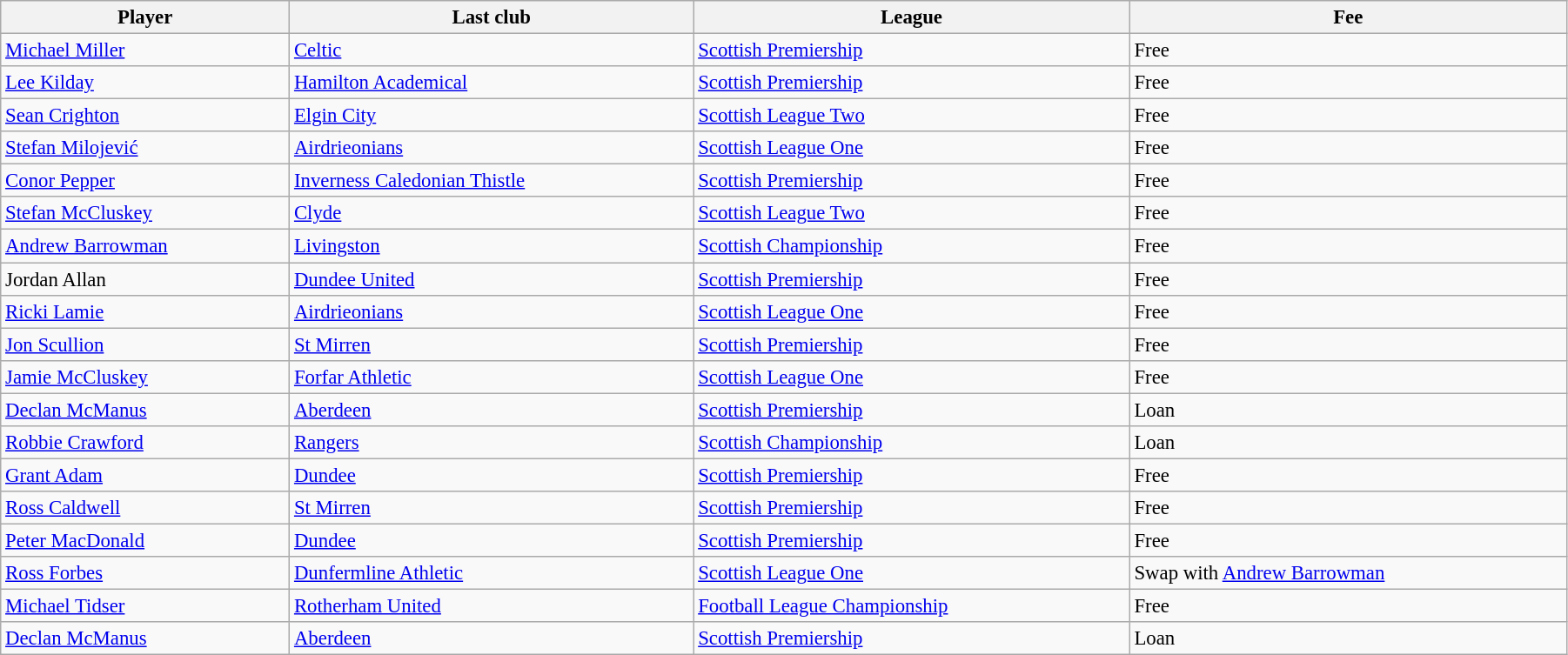<table class="wikitable" style="text-align:center; font-size:95%;width:95%; text-align:left">
<tr>
<th>Player</th>
<th>Last club</th>
<th>League</th>
<th>Fee</th>
</tr>
<tr>
<td> <a href='#'>Michael Miller</a></td>
<td> <a href='#'>Celtic</a></td>
<td><a href='#'>Scottish Premiership</a></td>
<td>Free</td>
</tr>
<tr>
<td> <a href='#'>Lee Kilday</a></td>
<td> <a href='#'>Hamilton Academical</a></td>
<td><a href='#'>Scottish Premiership</a></td>
<td>Free</td>
</tr>
<tr>
<td> <a href='#'>Sean Crighton</a></td>
<td> <a href='#'>Elgin City</a></td>
<td><a href='#'>Scottish League Two</a></td>
<td>Free</td>
</tr>
<tr>
<td> <a href='#'>Stefan Milojević</a></td>
<td> <a href='#'>Airdrieonians</a></td>
<td><a href='#'>Scottish League One</a></td>
<td>Free</td>
</tr>
<tr>
<td> <a href='#'>Conor Pepper</a></td>
<td> <a href='#'>Inverness Caledonian Thistle</a></td>
<td><a href='#'>Scottish Premiership</a></td>
<td>Free</td>
</tr>
<tr>
<td> <a href='#'>Stefan McCluskey</a></td>
<td> <a href='#'>Clyde</a></td>
<td><a href='#'>Scottish League Two</a></td>
<td>Free</td>
</tr>
<tr>
<td> <a href='#'>Andrew Barrowman</a></td>
<td> <a href='#'>Livingston</a></td>
<td><a href='#'>Scottish Championship</a></td>
<td>Free</td>
</tr>
<tr>
<td> Jordan Allan</td>
<td> <a href='#'>Dundee United</a></td>
<td><a href='#'>Scottish Premiership</a></td>
<td>Free</td>
</tr>
<tr>
<td> <a href='#'>Ricki Lamie</a></td>
<td> <a href='#'>Airdrieonians</a></td>
<td><a href='#'>Scottish League One</a></td>
<td>Free</td>
</tr>
<tr>
<td> <a href='#'>Jon Scullion</a></td>
<td> <a href='#'>St Mirren</a></td>
<td><a href='#'>Scottish Premiership</a></td>
<td>Free</td>
</tr>
<tr>
<td> <a href='#'>Jamie McCluskey</a></td>
<td> <a href='#'>Forfar Athletic</a></td>
<td><a href='#'>Scottish League One</a></td>
<td>Free</td>
</tr>
<tr>
<td> <a href='#'>Declan McManus</a></td>
<td> <a href='#'>Aberdeen</a></td>
<td><a href='#'>Scottish Premiership</a></td>
<td>Loan</td>
</tr>
<tr>
<td> <a href='#'>Robbie Crawford</a></td>
<td> <a href='#'>Rangers</a></td>
<td><a href='#'>Scottish Championship</a></td>
<td>Loan</td>
</tr>
<tr>
<td> <a href='#'>Grant Adam</a></td>
<td> <a href='#'>Dundee</a></td>
<td><a href='#'>Scottish Premiership</a></td>
<td>Free</td>
</tr>
<tr>
<td> <a href='#'>Ross Caldwell</a></td>
<td> <a href='#'>St Mirren</a></td>
<td><a href='#'>Scottish Premiership</a></td>
<td>Free</td>
</tr>
<tr>
<td> <a href='#'>Peter MacDonald</a></td>
<td> <a href='#'>Dundee</a></td>
<td><a href='#'>Scottish Premiership</a></td>
<td>Free</td>
</tr>
<tr>
<td> <a href='#'>Ross Forbes</a></td>
<td> <a href='#'>Dunfermline Athletic</a></td>
<td><a href='#'>Scottish League One</a></td>
<td>Swap with <a href='#'>Andrew Barrowman</a></td>
</tr>
<tr>
<td> <a href='#'>Michael Tidser</a></td>
<td> <a href='#'>Rotherham United</a></td>
<td><a href='#'>Football League Championship</a></td>
<td>Free</td>
</tr>
<tr>
<td> <a href='#'>Declan McManus</a></td>
<td> <a href='#'>Aberdeen</a></td>
<td><a href='#'>Scottish Premiership</a></td>
<td>Loan</td>
</tr>
</table>
